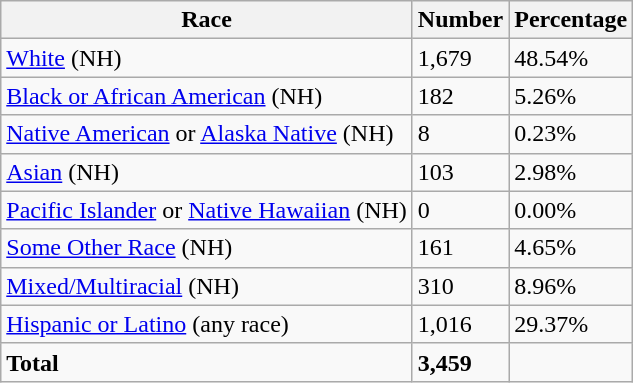<table class="wikitable">
<tr>
<th>Race</th>
<th>Number</th>
<th>Percentage</th>
</tr>
<tr>
<td><a href='#'>White</a> (NH)</td>
<td>1,679</td>
<td>48.54%</td>
</tr>
<tr>
<td><a href='#'>Black or African American</a> (NH)</td>
<td>182</td>
<td>5.26%</td>
</tr>
<tr>
<td><a href='#'>Native American</a> or <a href='#'>Alaska Native</a> (NH)</td>
<td>8</td>
<td>0.23%</td>
</tr>
<tr>
<td><a href='#'>Asian</a> (NH)</td>
<td>103</td>
<td>2.98%</td>
</tr>
<tr>
<td><a href='#'>Pacific Islander</a> or <a href='#'>Native Hawaiian</a> (NH)</td>
<td>0</td>
<td>0.00%</td>
</tr>
<tr>
<td><a href='#'>Some Other Race</a> (NH)</td>
<td>161</td>
<td>4.65%</td>
</tr>
<tr>
<td><a href='#'>Mixed/Multiracial</a> (NH)</td>
<td>310</td>
<td>8.96%</td>
</tr>
<tr>
<td><a href='#'>Hispanic or Latino</a> (any race)</td>
<td>1,016</td>
<td>29.37%</td>
</tr>
<tr>
<td><strong>Total</strong></td>
<td><strong>3,459</strong></td>
</tr>
</table>
